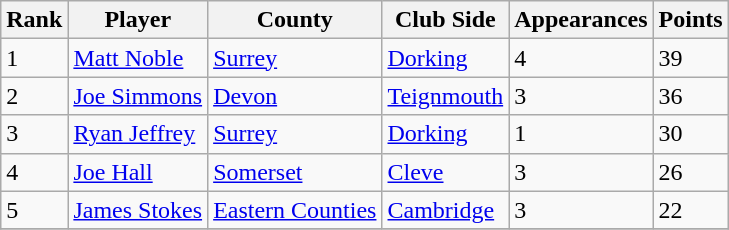<table class="wikitable">
<tr>
<th>Rank</th>
<th>Player</th>
<th>County</th>
<th>Club Side</th>
<th>Appearances</th>
<th>Points</th>
</tr>
<tr>
<td>1</td>
<td> <a href='#'>Matt Noble</a></td>
<td><a href='#'>Surrey</a></td>
<td><a href='#'>Dorking</a></td>
<td>4</td>
<td>39</td>
</tr>
<tr>
<td>2</td>
<td> <a href='#'>Joe Simmons</a></td>
<td><a href='#'>Devon</a></td>
<td><a href='#'>Teignmouth</a></td>
<td>3</td>
<td>36</td>
</tr>
<tr>
<td>3</td>
<td> <a href='#'>Ryan Jeffrey</a></td>
<td><a href='#'>Surrey</a></td>
<td><a href='#'>Dorking</a></td>
<td>1</td>
<td>30</td>
</tr>
<tr>
<td>4</td>
<td> <a href='#'>Joe Hall</a></td>
<td><a href='#'>Somerset</a></td>
<td><a href='#'>Cleve</a></td>
<td>3</td>
<td>26</td>
</tr>
<tr>
<td>5</td>
<td> <a href='#'>James Stokes</a></td>
<td><a href='#'>Eastern Counties</a></td>
<td><a href='#'>Cambridge</a></td>
<td>3</td>
<td>22</td>
</tr>
<tr>
</tr>
</table>
